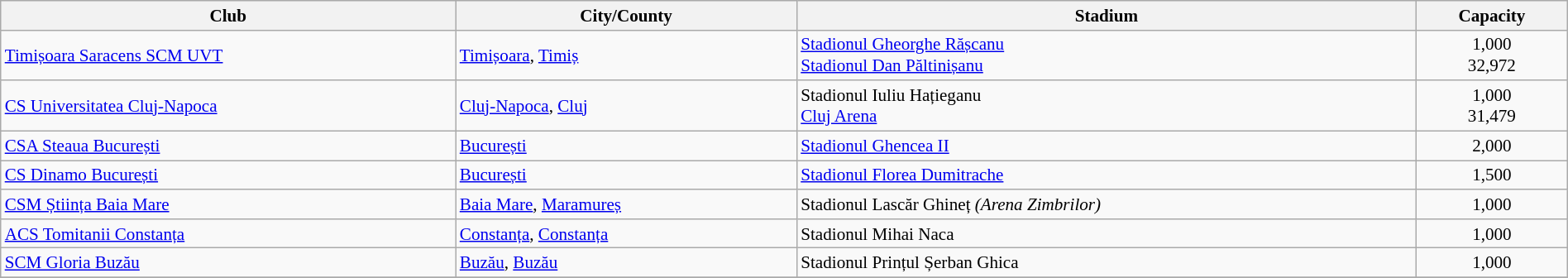<table class="wikitable plainrowheaders" style="width:100%; font-size:88%;">
<tr>
<th>Club</th>
<th>City/County</th>
<th>Stadium</th>
<th>Capacity</th>
</tr>
<tr>
<td><a href='#'>Timișoara Saracens SCM UVT</a></td>
<td><a href='#'>Timișoara</a>, <a href='#'>Timiș</a></td>
<td><a href='#'>Stadionul Gheorghe Rășcanu</a> <br> <a href='#'>Stadionul Dan Păltinișanu</a></td>
<td align=center>1,000 <br> 32,972</td>
</tr>
<tr>
<td><a href='#'>CS Universitatea Cluj-Napoca</a></td>
<td><a href='#'>Cluj-Napoca</a>, <a href='#'>Cluj</a></td>
<td>Stadionul Iuliu Hațieganu <br> <a href='#'>Cluj Arena</a></td>
<td align=center>1,000 <br> 31,479</td>
</tr>
<tr>
<td><a href='#'>CSA Steaua București</a></td>
<td><a href='#'>București</a></td>
<td><a href='#'>Stadionul Ghencea II</a></td>
<td align=center>2,000</td>
</tr>
<tr>
<td><a href='#'>CS Dinamo București</a></td>
<td><a href='#'>București</a></td>
<td><a href='#'>Stadionul Florea Dumitrache</a></td>
<td align=center>1,500</td>
</tr>
<tr>
<td><a href='#'>CSM Știința Baia Mare</a></td>
<td><a href='#'>Baia Mare</a>, <a href='#'>Maramureș</a></td>
<td>Stadionul Lascăr Ghineț <em>(Arena Zimbrilor)</em></td>
<td align=center>1,000</td>
</tr>
<tr>
<td><a href='#'>ACS Tomitanii Constanța</a></td>
<td><a href='#'>Constanța</a>, <a href='#'>Constanța</a></td>
<td>Stadionul Mihai Naca</td>
<td align=center>1,000</td>
</tr>
<tr>
<td><a href='#'>SCM Gloria Buzău</a></td>
<td><a href='#'>Buzău</a>, <a href='#'>Buzău</a></td>
<td>Stadionul Prințul Șerban Ghica</td>
<td align=center>1,000</td>
</tr>
<tr>
</tr>
</table>
